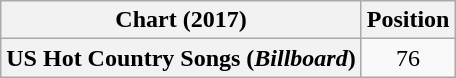<table class="wikitable plainrowheaders" style="text-align:center;">
<tr>
<th>Chart (2017)</th>
<th>Position</th>
</tr>
<tr>
<th scope="row">US Hot Country Songs (<em>Billboard</em>)</th>
<td>76</td>
</tr>
</table>
